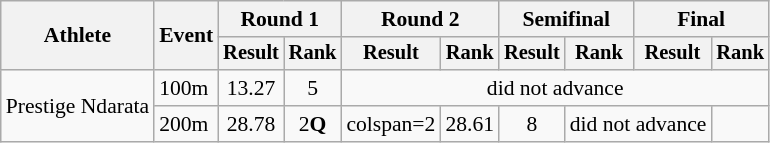<table class="wikitable" style="font-size:90%">
<tr>
<th rowspan="2">Athlete</th>
<th rowspan="2">Event</th>
<th colspan="2">Round 1</th>
<th colspan="2">Round 2</th>
<th colspan="2">Semifinal</th>
<th colspan="2">Final</th>
</tr>
<tr style="font-size:95%">
<th>Result</th>
<th>Rank</th>
<th>Result</th>
<th>Rank</th>
<th>Result</th>
<th>Rank</th>
<th>Result</th>
<th>Rank</th>
</tr>
<tr align=center>
<td align=left rowspan=2>Prestige Ndarata</td>
<td align=left>100m</td>
<td>13.27</td>
<td>5</td>
<td colspan=6>did not advance</td>
</tr>
<tr align=center>
<td align=left>200m</td>
<td>28.78</td>
<td>2<strong>Q</strong></td>
<td>colspan=2 </td>
<td>28.61</td>
<td>8</td>
<td colspan=2>did not advance</td>
</tr>
</table>
